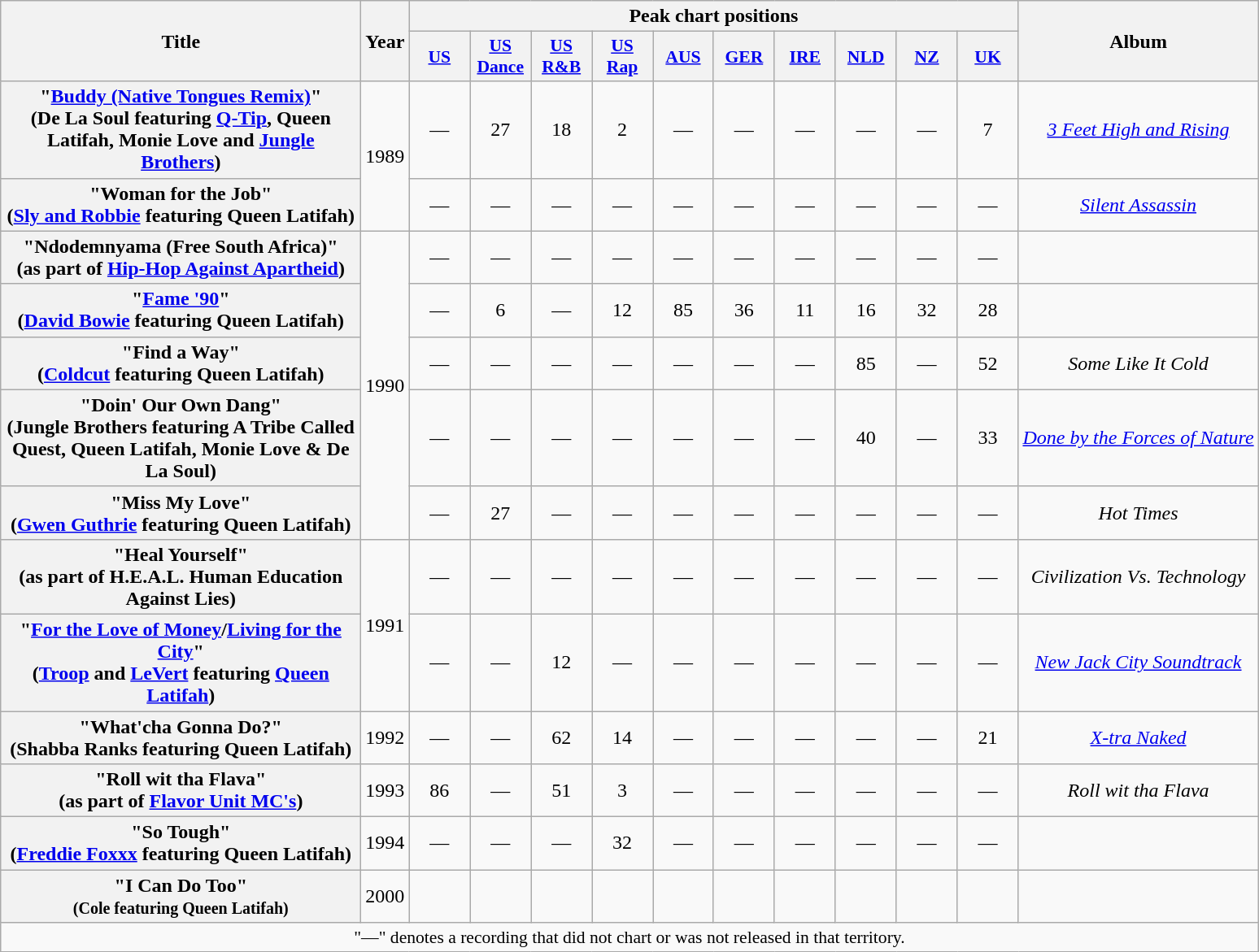<table class="wikitable plainrowheaders" style="text-align:center;">
<tr>
<th scope="col" rowspan="2" style="width:18em;">Title</th>
<th scope="col" rowspan="2">Year</th>
<th scope="col" colspan="10">Peak chart positions</th>
<th scope="col" rowspan="2">Album</th>
</tr>
<tr>
<th scope="col" style="width:3em;font-size:90%;"><a href='#'>US</a><br></th>
<th scope="col" style="width:3em;font-size:90%;"><a href='#'>US Dance</a><br></th>
<th scope="col" style="width:3em;font-size:90%;"><a href='#'>US R&B</a><br></th>
<th scope="col" style="width:3em;font-size:90%;"><a href='#'>US Rap</a><br></th>
<th scope="col" style="width:3em;font-size:90%;"><a href='#'>AUS</a><br></th>
<th scope="col" style="width:3em;font-size:90%;"><a href='#'>GER</a><br></th>
<th scope="col" style="width:3em;font-size:90%;"><a href='#'>IRE</a><br></th>
<th scope="col" style="width:3em;font-size:90%;"><a href='#'>NLD</a><br></th>
<th scope="col" style="width:3em;font-size:90%;"><a href='#'>NZ</a><br></th>
<th scope="col" style="width:3em;font-size:90%;"><a href='#'>UK</a><br></th>
</tr>
<tr>
<th scope="row">"<a href='#'>Buddy (Native Tongues Remix)</a>"<br><span>(De La Soul featuring <a href='#'>Q-Tip</a>, Queen Latifah, Monie Love and <a href='#'>Jungle Brothers</a>)</span></th>
<td rowspan="2">1989</td>
<td align="center">—</td>
<td align="center">27</td>
<td align="center">18</td>
<td align="center">2</td>
<td align="center">—</td>
<td align="center">—</td>
<td align="center">—</td>
<td align="center">—</td>
<td align="center">—</td>
<td align="center">7</td>
<td><em><a href='#'>3 Feet High and Rising</a></em></td>
</tr>
<tr>
<th scope="row">"Woman for the Job"<br><span>(<a href='#'>Sly and Robbie</a> featuring Queen Latifah)</span></th>
<td align="center">—</td>
<td align="center">—</td>
<td align="center">—</td>
<td align="center">—</td>
<td align="center">—</td>
<td align="center">—</td>
<td align="center">—</td>
<td align="center">—</td>
<td align="center">—</td>
<td align="center">—</td>
<td><em><a href='#'>Silent Assassin</a></em></td>
</tr>
<tr>
<th scope="row">"Ndodemnyama (Free South Africa)"<br><span>(as part of <a href='#'>Hip-Hop Against Apartheid</a>)</span></th>
<td rowspan="5">1990</td>
<td align="center">—</td>
<td align="center">—</td>
<td align="center">—</td>
<td align="center">—</td>
<td align="center">—</td>
<td align="center">—</td>
<td align="center">—</td>
<td align="center">—</td>
<td align="center">—</td>
<td align="center">—</td>
<td></td>
</tr>
<tr>
<th scope="row">"<a href='#'>Fame '90</a>"<br><span>(<a href='#'>David Bowie</a> featuring Queen Latifah)</span></th>
<td align="center">—</td>
<td align="center">6</td>
<td align="center">—</td>
<td align="center">12</td>
<td align="center">85</td>
<td align="center">36</td>
<td align="center">11</td>
<td align="center">16</td>
<td align="center">32</td>
<td align="center">28</td>
<td></td>
</tr>
<tr>
<th scope="row">"Find a Way"<br><span>(<a href='#'>Coldcut</a> featuring Queen Latifah)</span></th>
<td align="center">—</td>
<td align="center">—</td>
<td align="center">—</td>
<td align="center">—</td>
<td align="center">—</td>
<td align="center">—</td>
<td align="center">—</td>
<td align="center">85</td>
<td align="center">—</td>
<td align="center">52</td>
<td><em>Some Like It Cold</em></td>
</tr>
<tr>
<th scope="row">"Doin' Our Own Dang"<br><span>(Jungle Brothers featuring A Tribe Called Quest, Queen Latifah, Monie Love & De La Soul)</span></th>
<td align="center">—</td>
<td align="center">—</td>
<td align="center">—</td>
<td align="center">—</td>
<td align="center">—</td>
<td align="center">—</td>
<td align="center">—</td>
<td align="center">40</td>
<td align="center">—</td>
<td align="center">33</td>
<td><em><a href='#'>Done by the Forces of Nature</a></em></td>
</tr>
<tr>
<th scope="row">"Miss My Love"<br><span>(<a href='#'>Gwen Guthrie</a> featuring Queen Latifah)</span></th>
<td align="center">—</td>
<td align="center">27</td>
<td align="center">—</td>
<td align="center">—</td>
<td align="center">—</td>
<td align="center">—</td>
<td align="center">—</td>
<td align="center">—</td>
<td align="center">—</td>
<td align="center">—</td>
<td><em>Hot Times</em></td>
</tr>
<tr>
<th scope="row">"Heal Yourself"<br><span>(as part of H.E.A.L. Human Education Against Lies)</span></th>
<td rowspan="2">1991</td>
<td align="center">—</td>
<td align="center">—</td>
<td align="center">—</td>
<td align="center">—</td>
<td align="center">—</td>
<td align="center">—</td>
<td align="center">—</td>
<td align="center">—</td>
<td align="center">—</td>
<td align="center">—</td>
<td><em>Civilization Vs. Technology</em></td>
</tr>
<tr>
<th scope="row">"<a href='#'>For the Love of Money</a>/<a href='#'>Living for the City</a>"<br><span>(<a href='#'>Troop</a> and <a href='#'>LeVert</a> featuring <a href='#'>Queen Latifah</a>)</span></th>
<td align="center">—</td>
<td align="center">—</td>
<td align="center">12</td>
<td align="center">—</td>
<td align="center">—</td>
<td align="center">—</td>
<td align="center">—</td>
<td align="center">—</td>
<td align="center">—</td>
<td align="center">—</td>
<td align="center"><em><a href='#'>New Jack City Soundtrack</a></em></td>
</tr>
<tr>
<th scope="row">"What'cha Gonna Do?"<br><span>(Shabba Ranks featuring Queen Latifah)</span></th>
<td>1992</td>
<td align="center">—</td>
<td align="center">—</td>
<td align="center">62</td>
<td align="center">14</td>
<td align="center">—</td>
<td align="center">—</td>
<td align="center">—</td>
<td align="center">—</td>
<td align="center">—</td>
<td align="center">21</td>
<td><em><a href='#'>X-tra Naked</a></em></td>
</tr>
<tr>
<th scope="row">"Roll wit tha Flava"<br><span>(as part of <a href='#'>Flavor Unit MC's</a>)</span></th>
<td>1993</td>
<td align="center">86</td>
<td align="center">—</td>
<td align="center">51</td>
<td align="center">3</td>
<td align="center">—</td>
<td align="center">—</td>
<td align="center">—</td>
<td align="center">—</td>
<td align="center">—</td>
<td align="center">—</td>
<td><em>Roll wit tha Flava</em></td>
</tr>
<tr>
<th scope="row">"So Tough"<br><span>(<a href='#'>Freddie Foxxx</a> featuring Queen Latifah)</span></th>
<td>1994</td>
<td align="center">—</td>
<td align="center">—</td>
<td align="center">—</td>
<td align="center">32</td>
<td align="center">—</td>
<td align="center">—</td>
<td align="center">—</td>
<td align="center">—</td>
<td align="center">—</td>
<td align="center">—</td>
<td></td>
</tr>
<tr>
<th>"I Can Do Too"<br><small>(Cole featuring Queen Latifah)</small></th>
<td>2000</td>
<td></td>
<td></td>
<td></td>
<td></td>
<td></td>
<td></td>
<td></td>
<td></td>
<td></td>
<td></td>
<td></td>
</tr>
<tr>
<td colspan="13" style="font-size:90%">"—" denotes a recording that did not chart or was not released in that territory.</td>
</tr>
</table>
